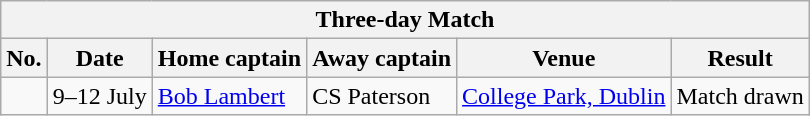<table class="wikitable">
<tr>
<th colspan="9">Three-day Match</th>
</tr>
<tr>
<th>No.</th>
<th>Date</th>
<th>Home captain</th>
<th>Away captain</th>
<th>Venue</th>
<th>Result</th>
</tr>
<tr>
<td></td>
<td>9–12 July</td>
<td><a href='#'>Bob Lambert</a></td>
<td>CS Paterson</td>
<td><a href='#'>College Park, Dublin</a></td>
<td>Match drawn</td>
</tr>
</table>
